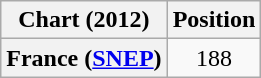<table class="wikitable plainrowheaders" style="text-align:center">
<tr>
<th>Chart (2012)</th>
<th>Position</th>
</tr>
<tr>
<th scope="row">France (<a href='#'>SNEP</a>)</th>
<td>188</td>
</tr>
</table>
